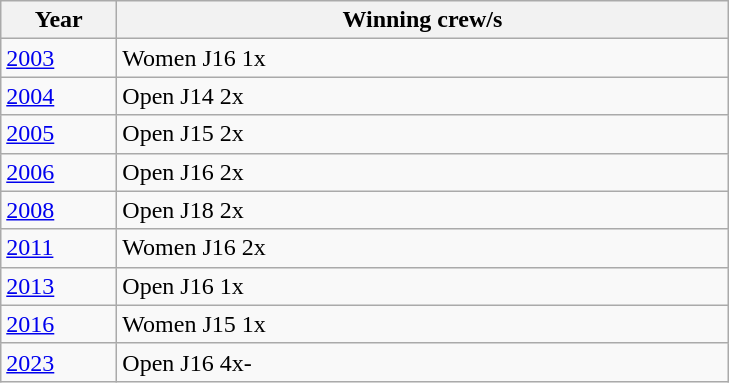<table class="wikitable">
<tr>
<th width=70>Year</th>
<th width=400>Winning crew/s</th>
</tr>
<tr>
<td><a href='#'>2003</a></td>
<td>Women J16 1x </td>
</tr>
<tr>
<td><a href='#'>2004</a></td>
<td>Open J14 2x </td>
</tr>
<tr>
<td><a href='#'>2005</a></td>
<td>Open J15 2x </td>
</tr>
<tr>
<td><a href='#'>2006</a></td>
<td>Open J16 2x </td>
</tr>
<tr>
<td><a href='#'>2008</a></td>
<td>Open J18 2x </td>
</tr>
<tr>
<td><a href='#'>2011</a></td>
<td>Women J16 2x </td>
</tr>
<tr>
<td><a href='#'>2013</a></td>
<td>Open J16 1x </td>
</tr>
<tr>
<td><a href='#'>2016</a></td>
<td>Women J15 1x </td>
</tr>
<tr>
<td><a href='#'>2023</a></td>
<td>Open J16 4x- </td>
</tr>
</table>
